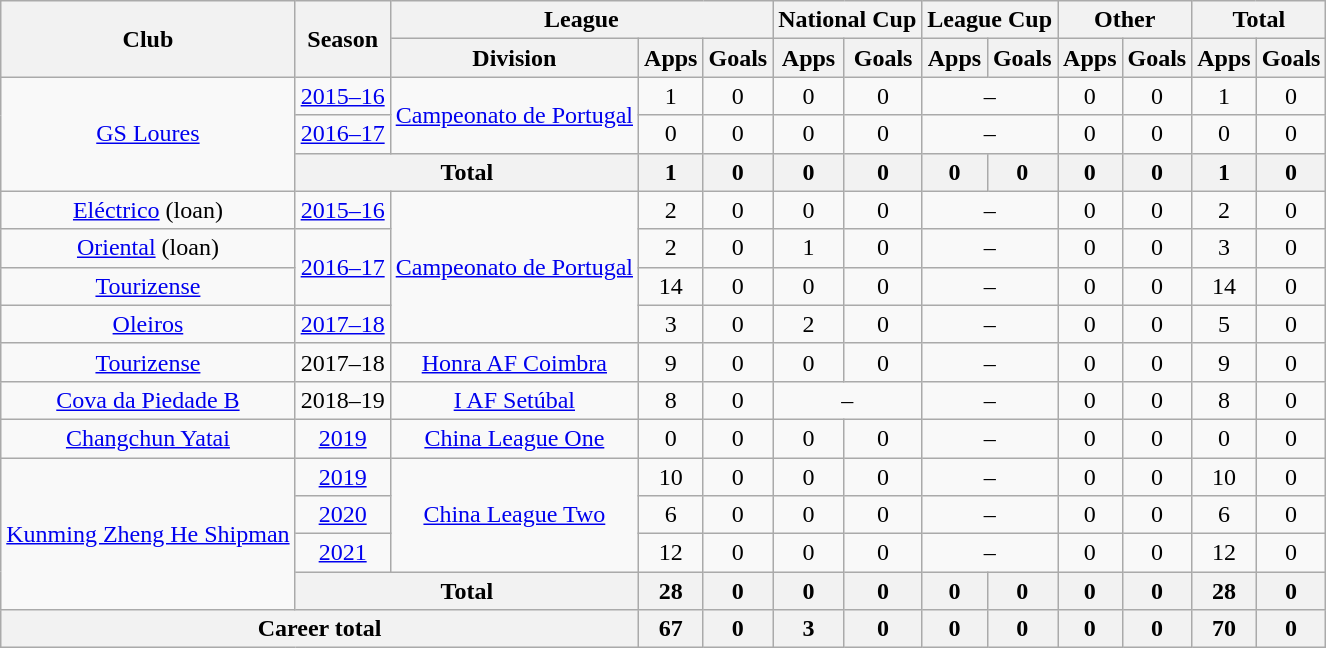<table class="wikitable" style="text-align: center">
<tr>
<th rowspan="2">Club</th>
<th rowspan="2">Season</th>
<th colspan="3">League</th>
<th colspan="2">National Cup</th>
<th colspan="2">League Cup</th>
<th colspan="2">Other</th>
<th colspan="2">Total</th>
</tr>
<tr>
<th>Division</th>
<th>Apps</th>
<th>Goals</th>
<th>Apps</th>
<th>Goals</th>
<th>Apps</th>
<th>Goals</th>
<th>Apps</th>
<th>Goals</th>
<th>Apps</th>
<th>Goals</th>
</tr>
<tr>
<td rowspan="3"><a href='#'>GS Loures</a></td>
<td><a href='#'>2015–16</a></td>
<td rowspan="2"><a href='#'>Campeonato de Portugal</a></td>
<td>1</td>
<td>0</td>
<td>0</td>
<td>0</td>
<td colspan="2">–</td>
<td>0</td>
<td>0</td>
<td>1</td>
<td>0</td>
</tr>
<tr>
<td><a href='#'>2016–17</a></td>
<td>0</td>
<td>0</td>
<td>0</td>
<td>0</td>
<td colspan="2">–</td>
<td>0</td>
<td>0</td>
<td>0</td>
<td>0</td>
</tr>
<tr>
<th colspan=2>Total</th>
<th>1</th>
<th>0</th>
<th>0</th>
<th>0</th>
<th>0</th>
<th>0</th>
<th>0</th>
<th>0</th>
<th>1</th>
<th>0</th>
</tr>
<tr>
<td><a href='#'>Eléctrico</a> (loan)</td>
<td><a href='#'>2015–16</a></td>
<td rowspan="4"><a href='#'>Campeonato de Portugal</a></td>
<td>2</td>
<td>0</td>
<td>0</td>
<td>0</td>
<td colspan="2">–</td>
<td>0</td>
<td>0</td>
<td>2</td>
<td>0</td>
</tr>
<tr>
<td><a href='#'>Oriental</a> (loan)</td>
<td rowspan="2"><a href='#'>2016–17</a></td>
<td>2</td>
<td>0</td>
<td>1</td>
<td>0</td>
<td colspan="2">–</td>
<td>0</td>
<td>0</td>
<td>3</td>
<td>0</td>
</tr>
<tr>
<td><a href='#'>Tourizense</a></td>
<td>14</td>
<td>0</td>
<td>0</td>
<td>0</td>
<td colspan="2">–</td>
<td>0</td>
<td>0</td>
<td>14</td>
<td>0</td>
</tr>
<tr>
<td><a href='#'>Oleiros</a></td>
<td><a href='#'>2017–18</a></td>
<td>3</td>
<td>0</td>
<td>2</td>
<td>0</td>
<td colspan="2">–</td>
<td>0</td>
<td>0</td>
<td>5</td>
<td>0</td>
</tr>
<tr>
<td><a href='#'>Tourizense</a></td>
<td>2017–18</td>
<td><a href='#'>Honra AF Coimbra</a></td>
<td>9</td>
<td>0</td>
<td>0</td>
<td>0</td>
<td colspan="2">–</td>
<td>0</td>
<td>0</td>
<td>9</td>
<td>0</td>
</tr>
<tr>
<td><a href='#'>Cova da Piedade B</a></td>
<td>2018–19</td>
<td><a href='#'>I AF Setúbal</a></td>
<td>8</td>
<td>0</td>
<td colspan="2">–</td>
<td colspan="2">–</td>
<td>0</td>
<td>0</td>
<td>8</td>
<td>0</td>
</tr>
<tr>
<td><a href='#'>Changchun Yatai</a></td>
<td><a href='#'>2019</a></td>
<td><a href='#'>China League One</a></td>
<td>0</td>
<td>0</td>
<td>0</td>
<td>0</td>
<td colspan="2">–</td>
<td>0</td>
<td>0</td>
<td>0</td>
<td>0</td>
</tr>
<tr>
<td rowspan="4"><a href='#'>Kunming Zheng He Shipman</a></td>
<td><a href='#'>2019</a></td>
<td rowspan="3"><a href='#'>China League Two</a></td>
<td>10</td>
<td>0</td>
<td>0</td>
<td>0</td>
<td colspan="2">–</td>
<td>0</td>
<td>0</td>
<td>10</td>
<td>0</td>
</tr>
<tr>
<td><a href='#'>2020</a></td>
<td>6</td>
<td>0</td>
<td>0</td>
<td>0</td>
<td colspan="2">–</td>
<td>0</td>
<td>0</td>
<td>6</td>
<td>0</td>
</tr>
<tr>
<td><a href='#'>2021</a></td>
<td>12</td>
<td>0</td>
<td>0</td>
<td>0</td>
<td colspan="2">–</td>
<td>0</td>
<td>0</td>
<td>12</td>
<td>0</td>
</tr>
<tr>
<th colspan=2>Total</th>
<th>28</th>
<th>0</th>
<th>0</th>
<th>0</th>
<th>0</th>
<th>0</th>
<th>0</th>
<th>0</th>
<th>28</th>
<th>0</th>
</tr>
<tr>
<th colspan=3>Career total</th>
<th>67</th>
<th>0</th>
<th>3</th>
<th>0</th>
<th>0</th>
<th>0</th>
<th>0</th>
<th>0</th>
<th>70</th>
<th>0</th>
</tr>
</table>
